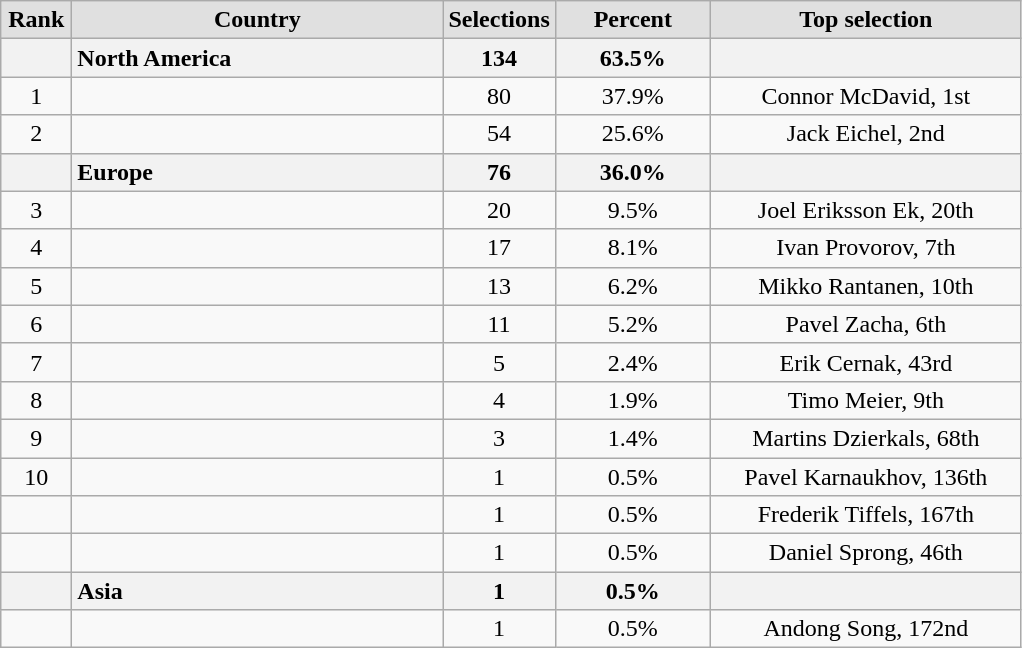<table class="wikitable" style="text-align: center">
<tr>
<th style="background:#e0e0e0; width:2.5em;">Rank</th>
<th style="background:#e0e0e0; width:15em;">Country</th>
<th style="background:#e0e0e0; width:4em;">Selections</th>
<th style="background:#e0e0e0; width:6em;">Percent</th>
<th style="background:#e0e0e0; width:12.5em;">Top selection</th>
</tr>
<tr>
<th></th>
<th style="text-align:left;">North America</th>
<th>134</th>
<th>63.5%</th>
<th></th>
</tr>
<tr>
<td>1</td>
<td style="text-align:left;"></td>
<td>80</td>
<td>37.9%</td>
<td>Connor McDavid, 1st</td>
</tr>
<tr>
<td>2</td>
<td style="text-align:left;"></td>
<td>54</td>
<td>25.6%</td>
<td>Jack Eichel, 2nd</td>
</tr>
<tr>
<th></th>
<th style="text-align:left;">Europe</th>
<th>76</th>
<th>36.0%</th>
<th></th>
</tr>
<tr>
<td>3</td>
<td style="text-align:left;"></td>
<td>20</td>
<td>9.5%</td>
<td>Joel Eriksson Ek, 20th</td>
</tr>
<tr>
<td>4</td>
<td style="text-align:left;"></td>
<td>17</td>
<td>8.1%</td>
<td>Ivan Provorov, 7th</td>
</tr>
<tr>
<td>5</td>
<td style="text-align:left;"></td>
<td>13</td>
<td>6.2%</td>
<td>Mikko Rantanen, 10th</td>
</tr>
<tr>
<td>6</td>
<td style="text-align:left;"></td>
<td>11</td>
<td>5.2%</td>
<td>Pavel Zacha, 6th</td>
</tr>
<tr>
<td>7</td>
<td style="text-align:left;"></td>
<td>5</td>
<td>2.4%</td>
<td>Erik Cernak, 43rd</td>
</tr>
<tr>
<td>8</td>
<td style="text-align:left;"></td>
<td>4</td>
<td>1.9%</td>
<td>Timo Meier, 9th</td>
</tr>
<tr>
<td>9</td>
<td style="text-align:left;"></td>
<td>3</td>
<td>1.4%</td>
<td>Martins Dzierkals, 68th</td>
</tr>
<tr>
<td>10</td>
<td style="text-align:left;"></td>
<td>1</td>
<td>0.5%</td>
<td>Pavel Karnaukhov, 136th</td>
</tr>
<tr>
<td></td>
<td style="text-align:left;"></td>
<td>1</td>
<td>0.5%</td>
<td>Frederik Tiffels, 167th</td>
</tr>
<tr>
<td></td>
<td style="text-align:left;"></td>
<td>1</td>
<td>0.5%</td>
<td>Daniel Sprong, 46th</td>
</tr>
<tr>
<th></th>
<th style="text-align:left;">Asia</th>
<th>1</th>
<th>0.5%</th>
<th></th>
</tr>
<tr>
<td></td>
<td style="text-align:left;"></td>
<td>1</td>
<td>0.5%</td>
<td>Andong Song, 172nd</td>
</tr>
</table>
